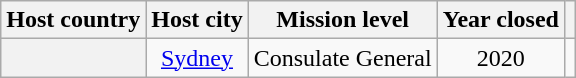<table class="wikitable plainrowheaders" style="text-align:center;">
<tr>
<th scope="col">Host country</th>
<th scope="col">Host city</th>
<th scope="col">Mission level</th>
<th scope="col">Year closed</th>
<th scope="col"></th>
</tr>
<tr>
<th scope="row"></th>
<td><a href='#'>Sydney</a></td>
<td>Consulate General</td>
<td>2020</td>
<td></td>
</tr>
</table>
